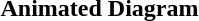<table>
<tr>
<th>Animated</th>
<th>Diagram</th>
</tr>
<tr>
<td></td>
<td></td>
</tr>
<tr>
<td></td>
<td></td>
</tr>
</table>
